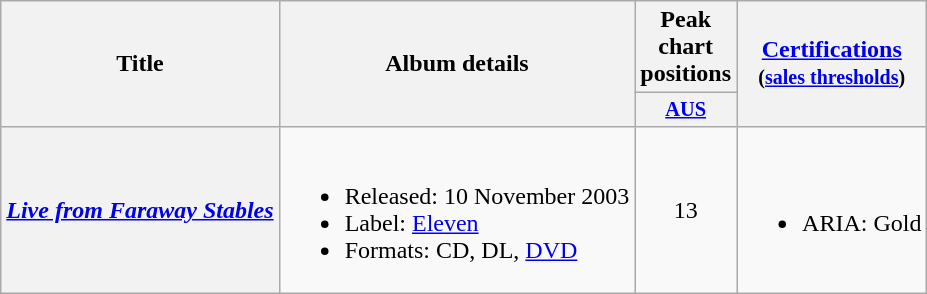<table class="wikitable plainrowheaders">
<tr>
<th scope="col" rowspan="2">Title</th>
<th scope="col" rowspan="2">Album details</th>
<th scope="col" colspan="1">Peak chart positions</th>
<th scope="col" rowspan="2"><a href='#'>Certifications</a><br><small>(<a href='#'>sales thresholds</a>)</small></th>
</tr>
<tr>
<th scope="col" style="width:3em;font-size:85%;"><a href='#'>AUS</a><br></th>
</tr>
<tr>
<th scope="row"><em><a href='#'>Live from Faraway Stables</a></em></th>
<td><br><ul><li>Released: 10 November 2003</li><li>Label: <a href='#'>Eleven</a></li><li>Formats: CD, DL, <a href='#'>DVD</a></li></ul></td>
<td style="text-align:center;">13</td>
<td><br><ul><li>ARIA: Gold</li></ul></td>
</tr>
</table>
